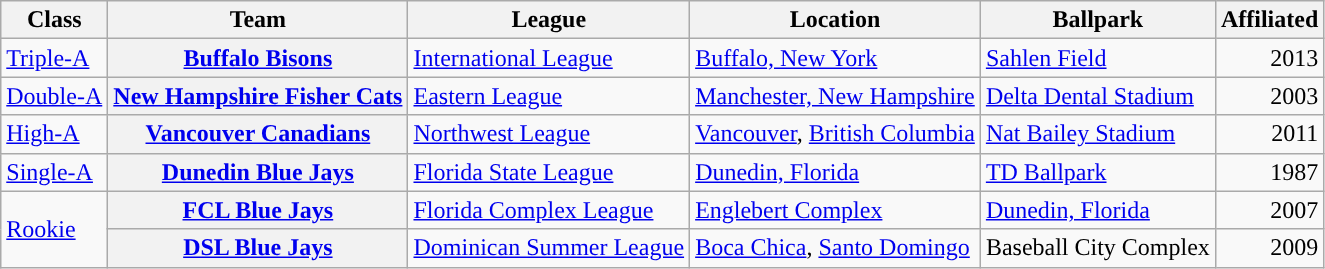<table class="wikitable plainrowheaders sortable">
<tr>
<th scope="col">Class</th>
<th scope="col">Team</th>
<th scope="col">League</th>
<th scope="col">Location</th>
<th scope="col">Ballpark</th>
<th scope="col">Affiliated</th>
</tr>
<tr>
<td><a href='#'>Triple-A</a></td>
<th scope="row"><a href='#'>Buffalo Bisons</a></th>
<td><a href='#'>International League</a></td>
<td><a href='#'>Buffalo, New York</a></td>
<td><a href='#'>Sahlen Field</a></td>
<td align="right">2013</td>
</tr>
<tr>
<td><a href='#'>Double-A</a></td>
<th scope="row"><a href='#'>New Hampshire Fisher Cats</a></th>
<td><a href='#'>Eastern League</a></td>
<td><a href='#'>Manchester, New Hampshire</a></td>
<td><a href='#'>Delta Dental Stadium</a></td>
<td align="right">2003</td>
</tr>
<tr>
<td><a href='#'>High-A</a></td>
<th scope="row"><a href='#'>Vancouver Canadians</a></th>
<td><a href='#'>Northwest League</a></td>
<td><a href='#'>Vancouver</a>, <a href='#'>British Columbia</a></td>
<td><a href='#'>Nat Bailey Stadium</a></td>
<td align="right">2011</td>
</tr>
<tr>
<td><a href='#'>Single-A</a></td>
<th scope="row"><a href='#'>Dunedin Blue Jays</a></th>
<td><a href='#'>Florida State League</a></td>
<td><a href='#'>Dunedin, Florida</a></td>
<td><a href='#'>TD Ballpark</a></td>
<td align="right">1987</td>
</tr>
<tr>
<td rowspan=3><a href='#'>Rookie</a></td>
<th scope="row"><a href='#'>FCL Blue Jays</a></th>
<td><a href='#'>Florida Complex League</a></td>
<td><a href='#'>Englebert Complex</a></td>
<td><a href='#'>Dunedin, Florida</a></td>
<td align="right">2007</td>
</tr>
<tr>
<th scope="row"><a href='#'>DSL Blue Jays</a></th>
<td><a href='#'>Dominican Summer League</a></td>
<td><a href='#'>Boca Chica</a>, <a href='#'>Santo Domingo</a></td>
<td>Baseball City Complex</td>
<td align="right">2009</td>
</tr>
</table>
